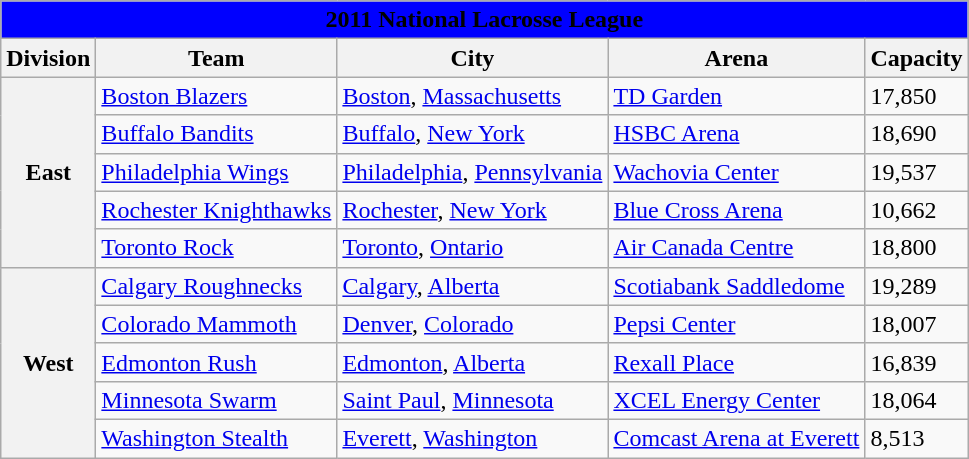<table class="wikitable" style="width:auto">
<tr>
<td bgcolor="#0000FF" align="center" colspan="6"><strong><span>2011 National Lacrosse League</span></strong></td>
</tr>
<tr>
<th>Division</th>
<th>Team</th>
<th>City</th>
<th>Arena</th>
<th>Capacity</th>
</tr>
<tr>
<th rowspan="5">East</th>
<td><a href='#'>Boston Blazers</a></td>
<td><a href='#'>Boston</a>, <a href='#'>Massachusetts</a></td>
<td><a href='#'>TD Garden</a></td>
<td>17,850</td>
</tr>
<tr>
<td><a href='#'>Buffalo Bandits</a></td>
<td><a href='#'>Buffalo</a>, <a href='#'>New York</a></td>
<td><a href='#'>HSBC Arena</a></td>
<td>18,690</td>
</tr>
<tr>
<td><a href='#'>Philadelphia Wings</a></td>
<td><a href='#'>Philadelphia</a>, <a href='#'>Pennsylvania</a></td>
<td><a href='#'>Wachovia Center</a></td>
<td>19,537</td>
</tr>
<tr>
<td><a href='#'>Rochester Knighthawks</a></td>
<td><a href='#'>Rochester</a>, <a href='#'>New York</a></td>
<td><a href='#'>Blue Cross Arena</a></td>
<td>10,662</td>
</tr>
<tr>
<td><a href='#'>Toronto Rock</a></td>
<td><a href='#'>Toronto</a>, <a href='#'>Ontario</a></td>
<td><a href='#'>Air Canada Centre</a></td>
<td>18,800</td>
</tr>
<tr>
<th rowspan="5">West</th>
<td><a href='#'>Calgary Roughnecks</a></td>
<td><a href='#'>Calgary</a>, <a href='#'>Alberta</a></td>
<td><a href='#'>Scotiabank Saddledome</a></td>
<td>19,289</td>
</tr>
<tr>
<td><a href='#'>Colorado Mammoth</a></td>
<td><a href='#'>Denver</a>, <a href='#'>Colorado</a></td>
<td><a href='#'>Pepsi Center</a></td>
<td>18,007</td>
</tr>
<tr>
<td><a href='#'>Edmonton Rush</a></td>
<td><a href='#'>Edmonton</a>, <a href='#'>Alberta</a></td>
<td><a href='#'>Rexall Place</a></td>
<td>16,839</td>
</tr>
<tr>
<td><a href='#'>Minnesota Swarm</a></td>
<td><a href='#'>Saint Paul</a>, <a href='#'>Minnesota</a></td>
<td><a href='#'>XCEL Energy Center</a></td>
<td>18,064</td>
</tr>
<tr>
<td><a href='#'>Washington Stealth</a></td>
<td><a href='#'>Everett</a>, <a href='#'>Washington</a></td>
<td><a href='#'>Comcast Arena at Everett</a></td>
<td>8,513</td>
</tr>
</table>
